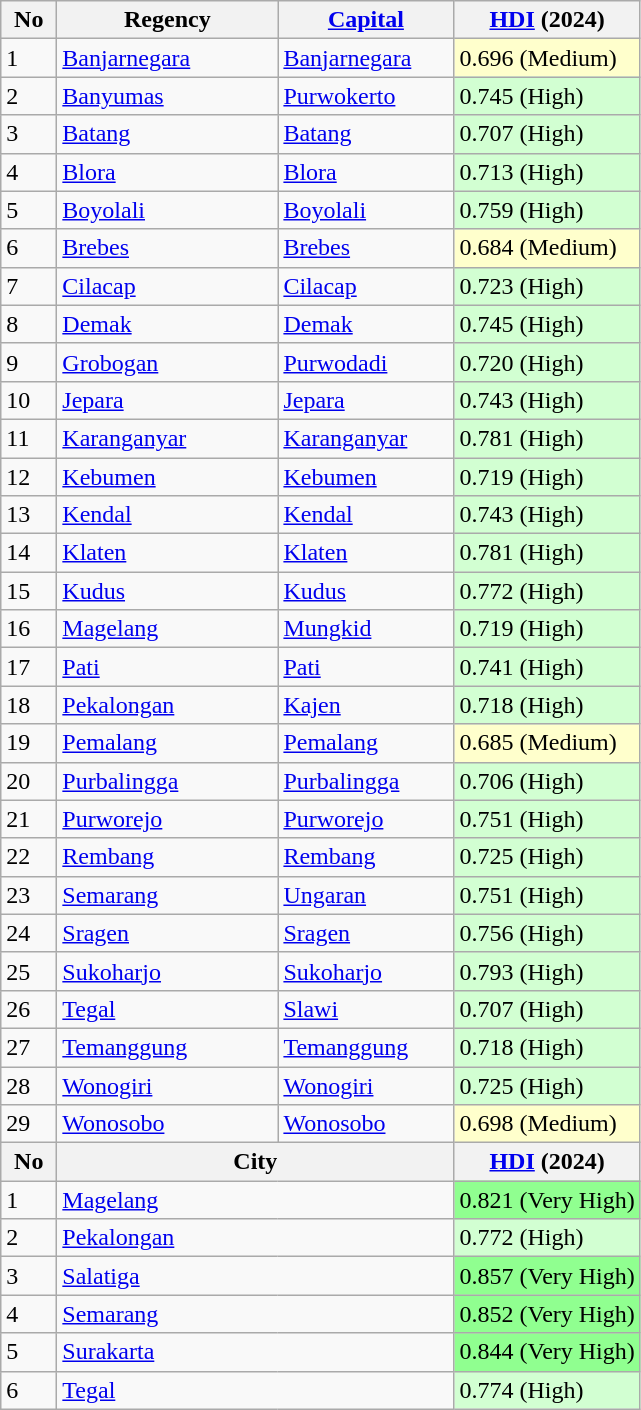<table class="wikitable sortable">
<tr>
<th width="30">No</th>
<th width="140">Regency</th>
<th width="110"><a href='#'>Capital</a></th>
<th><a href='#'>HDI</a> (2024)</th>
</tr>
<tr>
<td>1</td>
<td><a href='#'>Banjarnegara</a></td>
<td><a href='#'>Banjarnegara</a></td>
<td style="background-color:#FFFFCC">0.696 (Medium)</td>
</tr>
<tr>
<td>2</td>
<td><a href='#'>Banyumas</a></td>
<td><a href='#'>Purwokerto</a></td>
<td style="background-color:#D2FFD2">0.745 (High)</td>
</tr>
<tr>
<td>3</td>
<td><a href='#'>Batang</a></td>
<td><a href='#'>Batang</a></td>
<td style="background-color:#D2FFD2">0.707 (High)</td>
</tr>
<tr>
<td>4</td>
<td><a href='#'>Blora</a></td>
<td><a href='#'>Blora</a></td>
<td style="background-color:#D2FFD2">0.713 (High)</td>
</tr>
<tr>
<td>5</td>
<td><a href='#'>Boyolali</a></td>
<td><a href='#'>Boyolali</a></td>
<td style="background-color:#D2FFD2">0.759 (High)</td>
</tr>
<tr>
<td>6</td>
<td><a href='#'>Brebes</a></td>
<td><a href='#'>Brebes</a></td>
<td style="background-color:#FFFFCC">0.684 (Medium)</td>
</tr>
<tr>
<td>7</td>
<td><a href='#'>Cilacap</a></td>
<td><a href='#'>Cilacap</a></td>
<td style="background-color:#D2FFD2">0.723 (High)</td>
</tr>
<tr>
<td>8</td>
<td><a href='#'>Demak</a></td>
<td><a href='#'>Demak</a></td>
<td style="background-color:#D2FFD2">0.745 (High)</td>
</tr>
<tr>
<td>9</td>
<td><a href='#'>Grobogan</a></td>
<td><a href='#'>Purwodadi</a></td>
<td style="background-color:#D2FFD2">0.720 (High)</td>
</tr>
<tr>
<td>10</td>
<td><a href='#'>Jepara</a></td>
<td><a href='#'>Jepara</a></td>
<td style="background-color:#D2FFD2">0.743 (High)</td>
</tr>
<tr>
<td>11</td>
<td><a href='#'>Karanganyar</a></td>
<td><a href='#'>Karanganyar</a></td>
<td style="background-color:#D2FFD2">0.781 (High)</td>
</tr>
<tr>
<td>12</td>
<td><a href='#'>Kebumen</a></td>
<td><a href='#'>Kebumen</a></td>
<td style="background-color:#D2FFD2">0.719 (High)</td>
</tr>
<tr>
<td>13</td>
<td><a href='#'>Kendal</a></td>
<td><a href='#'>Kendal</a></td>
<td style="background-color:#D2FFD2">0.743 (High)</td>
</tr>
<tr>
<td>14</td>
<td><a href='#'>Klaten</a></td>
<td><a href='#'>Klaten</a></td>
<td style="background-color:#D2FFD2">0.781 (High)</td>
</tr>
<tr>
<td>15</td>
<td><a href='#'>Kudus</a></td>
<td><a href='#'>Kudus</a></td>
<td style="background-color:#D2FFD2">0.772 (High)</td>
</tr>
<tr>
<td>16</td>
<td><a href='#'>Magelang</a></td>
<td><a href='#'>Mungkid</a></td>
<td style="background-color:#D2FFD2">0.719 (High)</td>
</tr>
<tr>
<td>17</td>
<td><a href='#'>Pati</a></td>
<td><a href='#'>Pati</a></td>
<td style="background-color:#D2FFD2">0.741 (High)</td>
</tr>
<tr>
<td>18</td>
<td><a href='#'>Pekalongan</a></td>
<td><a href='#'>Kajen</a></td>
<td style="background-color:#D2FFD2">0.718 (High)</td>
</tr>
<tr>
<td>19</td>
<td><a href='#'>Pemalang</a></td>
<td><a href='#'>Pemalang</a></td>
<td style="background-color:#FFFFCC">0.685 (Medium)</td>
</tr>
<tr>
<td>20</td>
<td><a href='#'>Purbalingga</a></td>
<td><a href='#'>Purbalingga</a></td>
<td style="background-color:#D2FFD2">0.706 (High)</td>
</tr>
<tr>
<td>21</td>
<td><a href='#'>Purworejo</a></td>
<td><a href='#'>Purworejo</a></td>
<td style="background-color:#D2FFD2">0.751 (High)</td>
</tr>
<tr>
<td>22</td>
<td><a href='#'>Rembang</a></td>
<td><a href='#'>Rembang</a></td>
<td style="background-color:#D2FFD2">0.725 (High)</td>
</tr>
<tr>
<td>23</td>
<td><a href='#'>Semarang</a></td>
<td><a href='#'>Ungaran</a></td>
<td style="background-color:#D2FFD2">0.751 (High)</td>
</tr>
<tr>
<td>24</td>
<td><a href='#'>Sragen</a></td>
<td><a href='#'>Sragen</a></td>
<td style="background-color:#D2FFD2">0.756 (High)</td>
</tr>
<tr>
<td>25</td>
<td><a href='#'>Sukoharjo</a></td>
<td><a href='#'>Sukoharjo</a></td>
<td style="background-color:#D2FFD2">0.793 (High)</td>
</tr>
<tr>
<td>26</td>
<td><a href='#'>Tegal</a></td>
<td><a href='#'>Slawi</a></td>
<td style="background-color:#D2FFD2">0.707 (High)</td>
</tr>
<tr>
<td>27</td>
<td><a href='#'>Temanggung</a></td>
<td><a href='#'>Temanggung</a></td>
<td style="background-color:#D2FFD2">0.718 (High)</td>
</tr>
<tr>
<td>28</td>
<td><a href='#'>Wonogiri</a></td>
<td><a href='#'>Wonogiri</a></td>
<td style="background-color:#D2FFD2">0.725 (High)</td>
</tr>
<tr>
<td>29</td>
<td><a href='#'>Wonosobo</a></td>
<td><a href='#'>Wonosobo</a></td>
<td style="background-color:#FFFFCC">0.698 (Medium)</td>
</tr>
<tr>
<th>No</th>
<th colspan="2">City</th>
<th><a href='#'>HDI</a> (2024)</th>
</tr>
<tr>
<td>1</td>
<td colspan="2"><a href='#'>Magelang</a></td>
<td style="background-color:#90FF90">0.821 (Very High)</td>
</tr>
<tr>
<td>2</td>
<td colspan="2"><a href='#'>Pekalongan</a></td>
<td style="background-color:#D2FFD2">0.772 (High)</td>
</tr>
<tr>
<td>3</td>
<td colspan="2"><a href='#'>Salatiga</a></td>
<td style="background-color:#90FF90">0.857 (Very High)</td>
</tr>
<tr>
<td>4</td>
<td colspan="2"><a href='#'>Semarang</a></td>
<td style="background-color:#90FF90">0.852 (Very High)</td>
</tr>
<tr>
<td>5</td>
<td colspan="2"><a href='#'>Surakarta</a></td>
<td style="background-color:#90FF90">0.844 (Very High)</td>
</tr>
<tr>
<td>6</td>
<td colspan="2"><a href='#'>Tegal</a></td>
<td style="background-color:#D2FFD2">0.774 (High)</td>
</tr>
</table>
